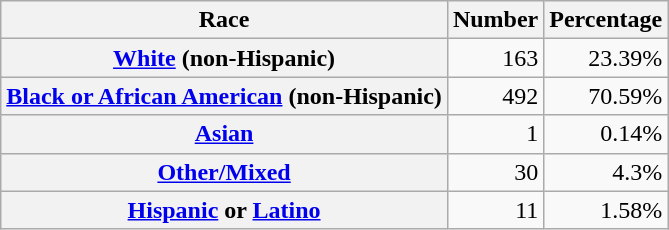<table class="wikitable" style="text-align:right">
<tr>
<th scope="col">Race</th>
<th scope="col">Number</th>
<th scope="col">Percentage</th>
</tr>
<tr>
<th scope="row"><a href='#'>White</a> (non-Hispanic)</th>
<td>163</td>
<td>23.39%</td>
</tr>
<tr>
<th scope="row"><a href='#'>Black or African American</a> (non-Hispanic)</th>
<td>492</td>
<td>70.59%</td>
</tr>
<tr>
<th scope="row"><a href='#'>Asian</a></th>
<td>1</td>
<td>0.14%</td>
</tr>
<tr>
<th scope="row"><a href='#'>Other/Mixed</a></th>
<td>30</td>
<td>4.3%</td>
</tr>
<tr>
<th scope="row"><a href='#'>Hispanic</a> or <a href='#'>Latino</a></th>
<td>11</td>
<td>1.58%</td>
</tr>
</table>
